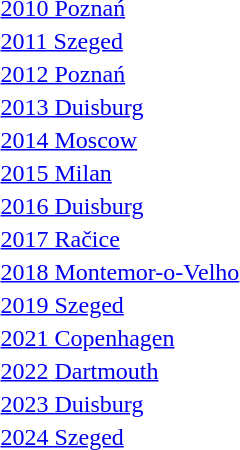<table>
<tr>
<td><a href='#'>2010 Poznań</a></td>
<td></td>
<td></td>
<td></td>
</tr>
<tr>
<td><a href='#'>2011 Szeged</a></td>
<td></td>
<td></td>
<td></td>
</tr>
<tr>
<td><a href='#'>2012 Poznań</a></td>
<td></td>
<td></td>
<td></td>
</tr>
<tr>
<td><a href='#'>2013 Duisburg</a></td>
<td></td>
<td></td>
<td></td>
</tr>
<tr>
<td><a href='#'>2014 Moscow</a></td>
<td></td>
<td></td>
<td></td>
</tr>
<tr>
<td><a href='#'>2015 Milan</a></td>
<td></td>
<td></td>
<td></td>
</tr>
<tr>
<td><a href='#'>2016 Duisburg</a></td>
<td></td>
<td></td>
<td></td>
</tr>
<tr>
<td><a href='#'>2017 Račice</a></td>
<td></td>
<td></td>
<td></td>
</tr>
<tr>
<td><a href='#'>2018 Montemor-o-Velho</a></td>
<td></td>
<td></td>
<td></td>
</tr>
<tr>
<td><a href='#'>2019 Szeged</a></td>
<td></td>
<td></td>
<td></td>
</tr>
<tr>
<td><a href='#'>2021 Copenhagen</a></td>
<td></td>
<td></td>
<td></td>
</tr>
<tr>
<td><a href='#'>2022 Dartmouth</a></td>
<td></td>
<td></td>
<td></td>
</tr>
<tr>
<td><a href='#'>2023 Duisburg</a></td>
<td></td>
<td></td>
<td></td>
</tr>
<tr>
<td><a href='#'>2024 Szeged</a></td>
<td></td>
<td></td>
<td></td>
</tr>
</table>
